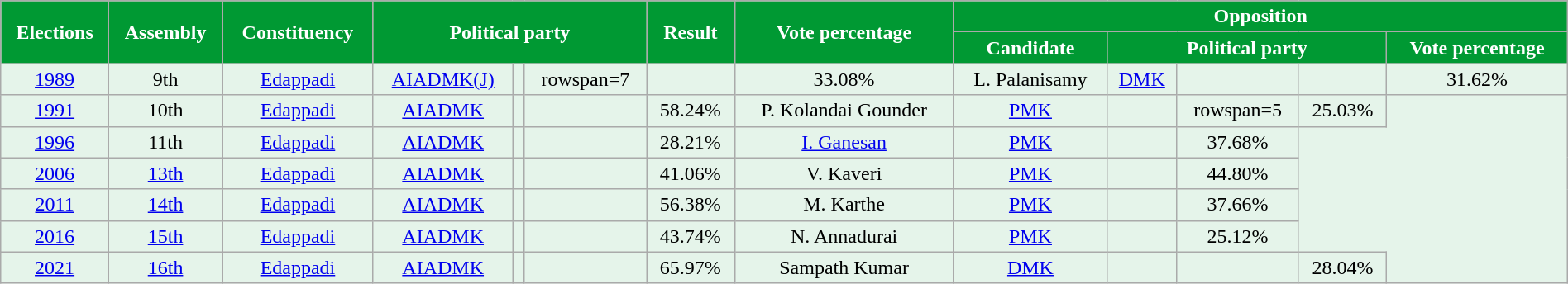<table class="wikitable sortable" style="width:100%;background:#E5F4EA;text-align:center">
<tr>
<th style="background-color:#009933;color:white"rowspan=2>Elections</th>
<th style="background-color:#009933;color:white"rowspan=2>Assembly</th>
<th style="background-color:#009933;color:white"rowspan=2>Constituency</th>
<th style="background-color:#009933;color:white"colspan=3 rowspan=2>Political party</th>
<th style="background-color:#009933;color:white"rowspan=2>Result</th>
<th style="background-color:#009933;color:white"rowspan=2>Vote percentage</th>
<th style="background-color:#009933;color:white"colspan=5>Opposition</th>
</tr>
<tr>
<th style="background-color:#009933;color:white">Candidate</th>
<th style="background-color:#009933;color:white"colspan=3>Political party</th>
<th style="background-color:#009933;color:white">Vote percentage</th>
</tr>
<tr>
<td><a href='#'>1989</a></td>
<td>9th</td>
<td><a href='#'>Edappadi</a></td>
<td><a href='#'>AIADMK(J)</a></td>
<td></td>
<td>rowspan=7 </td>
<td></td>
<td>33.08%</td>
<td>L. Palanisamy</td>
<td><a href='#'>DMK</a></td>
<td></td>
<td></td>
<td>31.62%</td>
</tr>
<tr>
<td><a href='#'>1991</a></td>
<td>10th</td>
<td><a href='#'>Edappadi</a></td>
<td><a href='#'>AIADMK</a></td>
<td></td>
<td></td>
<td>58.24%</td>
<td>P. Kolandai Gounder</td>
<td><a href='#'>PMK</a></td>
<td></td>
<td>rowspan=5 </td>
<td>25.03%</td>
</tr>
<tr>
<td><a href='#'>1996</a></td>
<td>11th</td>
<td><a href='#'>Edappadi</a></td>
<td><a href='#'>AIADMK</a></td>
<td></td>
<td></td>
<td>28.21%</td>
<td><a href='#'>I. Ganesan</a></td>
<td><a href='#'>PMK</a></td>
<td></td>
<td>37.68%</td>
</tr>
<tr>
<td><a href='#'>2006</a></td>
<td><a href='#'>13th</a></td>
<td><a href='#'>Edappadi</a></td>
<td><a href='#'>AIADMK</a></td>
<td></td>
<td></td>
<td>41.06%</td>
<td>V. Kaveri</td>
<td><a href='#'>PMK</a></td>
<td></td>
<td>44.80%</td>
</tr>
<tr>
<td><a href='#'>2011</a></td>
<td><a href='#'>14th</a></td>
<td><a href='#'>Edappadi</a></td>
<td><a href='#'>AIADMK</a></td>
<td></td>
<td></td>
<td>56.38%</td>
<td>M. Karthe</td>
<td><a href='#'>PMK</a></td>
<td></td>
<td>37.66%</td>
</tr>
<tr>
<td><a href='#'>2016</a></td>
<td><a href='#'>15th</a></td>
<td><a href='#'>Edappadi</a></td>
<td><a href='#'>AIADMK</a></td>
<td></td>
<td></td>
<td>43.74%</td>
<td>N. Annadurai</td>
<td><a href='#'>PMK</a></td>
<td></td>
<td>25.12%</td>
</tr>
<tr>
<td><a href='#'>2021</a></td>
<td><a href='#'>16th</a></td>
<td><a href='#'>Edappadi</a></td>
<td><a href='#'>AIADMK</a></td>
<td></td>
<td></td>
<td>65.97%</td>
<td>Sampath Kumar</td>
<td><a href='#'>DMK</a></td>
<td></td>
<td></td>
<td>28.04%</td>
</tr>
</table>
